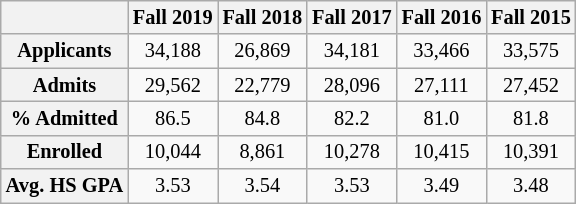<table style="font-size:85%; text-align:center;" class="wikitable floatright">
<tr>
<th></th>
<th>Fall 2019</th>
<th>Fall 2018</th>
<th>Fall 2017</th>
<th>Fall 2016</th>
<th>Fall 2015</th>
</tr>
<tr>
<th>Applicants</th>
<td>34,188</td>
<td>26,869</td>
<td>34,181</td>
<td>33,466</td>
<td>33,575</td>
</tr>
<tr>
<th>Admits</th>
<td>29,562</td>
<td>22,779</td>
<td>28,096</td>
<td>27,111</td>
<td>27,452</td>
</tr>
<tr>
<th>% Admitted</th>
<td>86.5</td>
<td>84.8</td>
<td>82.2</td>
<td>81.0</td>
<td>81.8</td>
</tr>
<tr>
<th>Enrolled</th>
<td>10,044</td>
<td>8,861</td>
<td>10,278</td>
<td>10,415</td>
<td>10,391</td>
</tr>
<tr>
<th>Avg. HS GPA</th>
<td>3.53</td>
<td>3.54</td>
<td>3.53</td>
<td>3.49</td>
<td>3.48</td>
</tr>
</table>
